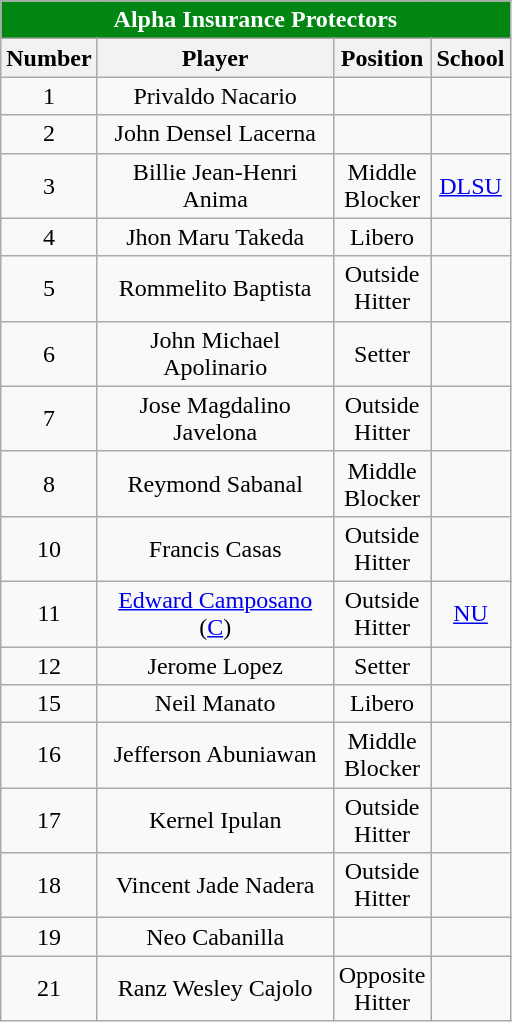<table class="wikitable sortable" style="text-align:center;">
<tr>
<th colspan="5" style= "background: #018613; color: White; text-align: center"><strong>Alpha Insurance Protectors</strong></th>
</tr>
<tr>
<th width=10px>Number</th>
<th width=150px>Player</th>
<th width=50px>Position</th>
<th width=25px>School</th>
</tr>
<tr>
<td style="text-align:center;">1</td>
<td>Privaldo Nacario</td>
<td></td>
<td></td>
</tr>
<tr>
<td style="text-align:center;">2</td>
<td>John Densel Lacerna</td>
<td></td>
<td></td>
</tr>
<tr>
<td style="text-align:center;">3</td>
<td>Billie Jean-Henri Anima</td>
<td>Middle Blocker</td>
<td><a href='#'>DLSU</a></td>
</tr>
<tr>
<td style="text-align:center;">4</td>
<td>Jhon Maru Takeda</td>
<td>Libero</td>
<td></td>
</tr>
<tr>
<td style="text-align:center;">5</td>
<td>Rommelito Baptista</td>
<td>Outside Hitter</td>
<td></td>
</tr>
<tr>
<td style="text-align:center;">6</td>
<td>John Michael Apolinario</td>
<td>Setter</td>
<td></td>
</tr>
<tr>
<td style="text-align:center;">7</td>
<td>Jose Magdalino Javelona</td>
<td>Outside Hitter</td>
<td></td>
</tr>
<tr>
<td style="text-align:center;">8</td>
<td>Reymond Sabanal</td>
<td>Middle Blocker</td>
<td></td>
</tr>
<tr>
<td style="text-align:center;">10</td>
<td>Francis Casas</td>
<td>Outside Hitter</td>
<td></td>
</tr>
<tr>
<td style="text-align:center;">11</td>
<td><a href='#'>Edward Camposano</a> (<a href='#'>C</a>)</td>
<td>Outside Hitter</td>
<td><a href='#'>NU</a></td>
</tr>
<tr>
<td style="text-align:center;">12</td>
<td>Jerome Lopez</td>
<td>Setter</td>
<td></td>
</tr>
<tr>
<td style="text-align:center;">15</td>
<td>Neil Manato</td>
<td>Libero</td>
<td></td>
</tr>
<tr>
<td style="text-align:center;">16</td>
<td>Jefferson Abuniawan</td>
<td>Middle Blocker</td>
<td></td>
</tr>
<tr>
<td style="text-align:center;">17</td>
<td>Kernel Ipulan</td>
<td>Outside Hitter</td>
<td></td>
</tr>
<tr>
<td style="text-align:center;">18</td>
<td>Vincent Jade Nadera</td>
<td>Outside Hitter</td>
<td></td>
</tr>
<tr>
<td style="text-align:center;">19</td>
<td>Neo Cabanilla</td>
<td></td>
<td></td>
</tr>
<tr>
<td style="text-align:center;">21</td>
<td>Ranz Wesley Cajolo</td>
<td>Opposite Hitter</td>
<td></td>
</tr>
</table>
